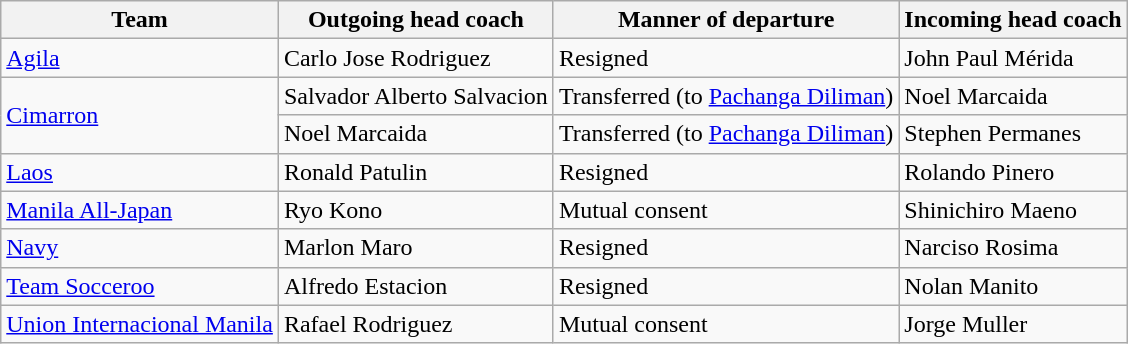<table class="wikitable">
<tr>
<th>Team</th>
<th>Outgoing head coach</th>
<th>Manner of departure</th>
<th>Incoming head coach</th>
</tr>
<tr>
<td><a href='#'>Agila</a></td>
<td> Carlo Jose Rodriguez</td>
<td>Resigned</td>
<td> John Paul Mérida</td>
</tr>
<tr>
<td rowspan="2"><a href='#'>Cimarron</a></td>
<td> Salvador Alberto Salvacion</td>
<td>Transferred (to <a href='#'>Pachanga Diliman</a>)</td>
<td> Noel Marcaida</td>
</tr>
<tr>
<td> Noel Marcaida</td>
<td>Transferred (to <a href='#'>Pachanga Diliman</a>)</td>
<td> Stephen Permanes</td>
</tr>
<tr>
<td><a href='#'>Laos</a></td>
<td> Ronald Patulin</td>
<td>Resigned</td>
<td> Rolando Pinero</td>
</tr>
<tr>
<td><a href='#'>Manila All-Japan</a></td>
<td> Ryo Kono</td>
<td>Mutual consent</td>
<td> Shinichiro Maeno</td>
</tr>
<tr>
<td><a href='#'>Navy</a></td>
<td> Marlon Maro</td>
<td>Resigned</td>
<td> Narciso Rosima</td>
</tr>
<tr>
<td><a href='#'>Team Socceroo</a></td>
<td> Alfredo Estacion</td>
<td>Resigned</td>
<td> Nolan Manito</td>
</tr>
<tr>
<td><a href='#'>Union Internacional Manila</a></td>
<td> Rafael Rodriguez</td>
<td>Mutual consent</td>
<td> Jorge Muller</td>
</tr>
</table>
